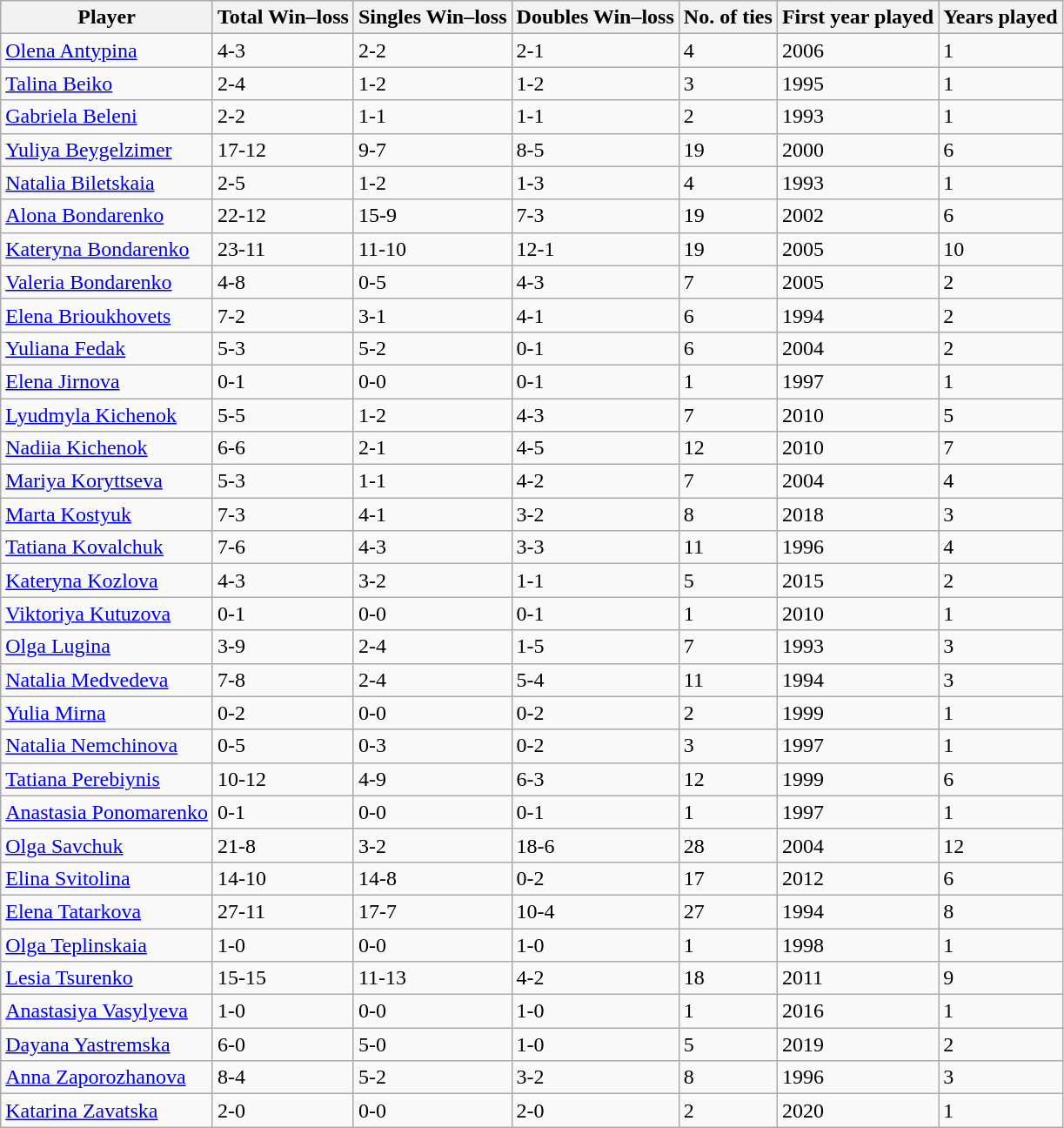<table class="wikitable">
<tr>
<th>Player</th>
<th>Total Win–loss</th>
<th>Singles Win–loss</th>
<th>Doubles Win–loss</th>
<th>No. of ties</th>
<th>First year played</th>
<th>Years played</th>
</tr>
<tr>
<td><a href='#'>Olena Antypina</a></td>
<td>4-3</td>
<td>2-2</td>
<td>2-1</td>
<td>4</td>
<td>2006</td>
<td>1</td>
</tr>
<tr>
<td><a href='#'>Talina Beiko</a></td>
<td>2-4</td>
<td>1-2</td>
<td>1-2</td>
<td>3</td>
<td>1995</td>
<td>1</td>
</tr>
<tr>
<td><a href='#'>Gabriela Beleni</a></td>
<td>2-2</td>
<td>1-1</td>
<td>1-1</td>
<td>2</td>
<td>1993</td>
<td>1</td>
</tr>
<tr>
<td><a href='#'>Yuliya Beygelzimer</a></td>
<td>17-12</td>
<td>9-7</td>
<td>8-5</td>
<td>19</td>
<td>2000</td>
<td>6</td>
</tr>
<tr>
<td><a href='#'>Natalia Biletskaia</a></td>
<td>2-5</td>
<td>1-2</td>
<td>1-3</td>
<td>4</td>
<td>1993</td>
<td>1</td>
</tr>
<tr>
<td><a href='#'>Alona Bondarenko</a></td>
<td>22-12</td>
<td>15-9</td>
<td>7-3</td>
<td>19</td>
<td>2002</td>
<td>6</td>
</tr>
<tr>
<td><a href='#'>Kateryna Bondarenko</a></td>
<td>23-11</td>
<td>11-10</td>
<td>12-1</td>
<td>19</td>
<td>2005</td>
<td>10</td>
</tr>
<tr>
<td><a href='#'>Valeria Bondarenko</a></td>
<td>4-8</td>
<td>0-5</td>
<td>4-3</td>
<td>7</td>
<td>2005</td>
<td>2</td>
</tr>
<tr>
<td><a href='#'>Elena Brioukhovets</a></td>
<td>7-2</td>
<td>3-1</td>
<td>4-1</td>
<td>6</td>
<td>1994</td>
<td>2</td>
</tr>
<tr>
<td><a href='#'>Yuliana Fedak</a></td>
<td>5-3</td>
<td>5-2</td>
<td>0-1</td>
<td>6</td>
<td>2004</td>
<td>2</td>
</tr>
<tr>
<td><a href='#'>Elena Jirnova</a></td>
<td>0-1</td>
<td>0-0</td>
<td>0-1</td>
<td>1</td>
<td>1997</td>
<td>1</td>
</tr>
<tr>
<td><a href='#'>Lyudmyla Kichenok</a></td>
<td>5-5</td>
<td>1-2</td>
<td>4-3</td>
<td>7</td>
<td>2010</td>
<td>5</td>
</tr>
<tr>
<td><a href='#'>Nadiia Kichenok</a></td>
<td>6-6</td>
<td>2-1</td>
<td>4-5</td>
<td>12</td>
<td>2010</td>
<td>7</td>
</tr>
<tr>
<td><a href='#'>Mariya Koryttseva</a></td>
<td>5-3</td>
<td>1-1</td>
<td>4-2</td>
<td>7</td>
<td>2004</td>
<td>4</td>
</tr>
<tr>
<td><a href='#'>Marta Kostyuk</a></td>
<td>7-3</td>
<td>4-1</td>
<td>3-2</td>
<td>8</td>
<td>2018</td>
<td>3</td>
</tr>
<tr>
<td><a href='#'>Tatiana Kovalchuk</a></td>
<td>7-6</td>
<td>4-3</td>
<td>3-3</td>
<td>11</td>
<td>1996</td>
<td>4</td>
</tr>
<tr>
<td><a href='#'>Kateryna Kozlova</a></td>
<td>4-3</td>
<td>3-2</td>
<td>1-1</td>
<td>5</td>
<td>2015</td>
<td>2</td>
</tr>
<tr>
<td><a href='#'>Viktoriya Kutuzova</a></td>
<td>0-1</td>
<td>0-0</td>
<td>0-1</td>
<td>1</td>
<td>2010</td>
<td>1</td>
</tr>
<tr>
<td><a href='#'>Olga Lugina</a></td>
<td>3-9</td>
<td>2-4</td>
<td>1-5</td>
<td>7</td>
<td>1993</td>
<td>3</td>
</tr>
<tr>
<td><a href='#'>Natalia Medvedeva</a></td>
<td>7-8</td>
<td>2-4</td>
<td>5-4</td>
<td>11</td>
<td>1994</td>
<td>3</td>
</tr>
<tr>
<td><a href='#'>Yulia Mirna</a></td>
<td>0-2</td>
<td>0-0</td>
<td>0-2</td>
<td>2</td>
<td>1999</td>
<td>1</td>
</tr>
<tr>
<td><a href='#'>Natalia Nemchinova</a></td>
<td>0-5</td>
<td>0-3</td>
<td>0-2</td>
<td>3</td>
<td>1997</td>
<td>1</td>
</tr>
<tr>
<td><a href='#'>Tatiana Perebiynis</a></td>
<td>10-12</td>
<td>4-9</td>
<td>6-3</td>
<td>12</td>
<td>1999</td>
<td>6</td>
</tr>
<tr>
<td><a href='#'>Anastasia Ponomarenko</a></td>
<td>0-1</td>
<td>0-0</td>
<td>0-1</td>
<td>1</td>
<td>1997</td>
<td>1</td>
</tr>
<tr>
<td><a href='#'>Olga Savchuk</a></td>
<td>21-8</td>
<td>3-2</td>
<td>18-6</td>
<td>28</td>
<td>2004</td>
<td>12</td>
</tr>
<tr>
<td><a href='#'>Elina Svitolina</a></td>
<td>14-10</td>
<td>14-8</td>
<td>0-2</td>
<td>17</td>
<td>2012</td>
<td>6</td>
</tr>
<tr>
<td><a href='#'>Elena Tatarkova</a></td>
<td>27-11</td>
<td>17-7</td>
<td>10-4</td>
<td>27</td>
<td>1994</td>
<td>8</td>
</tr>
<tr>
<td><a href='#'>Olga Teplinskaia</a></td>
<td>1-0</td>
<td>0-0</td>
<td>1-0</td>
<td>1</td>
<td>1998</td>
<td>1</td>
</tr>
<tr>
<td><a href='#'>Lesia Tsurenko</a></td>
<td>15-15</td>
<td>11-13</td>
<td>4-2</td>
<td>18</td>
<td>2011</td>
<td>9</td>
</tr>
<tr>
<td><a href='#'>Anastasiya Vasylyeva</a></td>
<td>1-0</td>
<td>0-0</td>
<td>1-0</td>
<td>1</td>
<td>2016</td>
<td>1</td>
</tr>
<tr>
<td><a href='#'>Dayana Yastremska</a></td>
<td>6-0</td>
<td>5-0</td>
<td>1-0</td>
<td>5</td>
<td>2019</td>
<td>2</td>
</tr>
<tr>
<td><a href='#'>Anna Zaporozhanova</a></td>
<td>8-4</td>
<td>5-2</td>
<td>3-2</td>
<td>8</td>
<td>1996</td>
<td>3</td>
</tr>
<tr>
<td><a href='#'>Katarina Zavatska</a></td>
<td>2-0</td>
<td>0-0</td>
<td>2-0</td>
<td>2</td>
<td>2020</td>
<td>1</td>
</tr>
</table>
